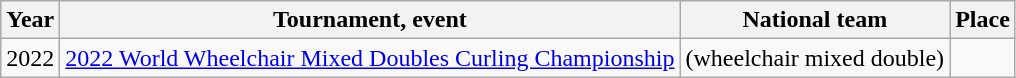<table class="wikitable">
<tr>
<th scope="col">Year</th>
<th scope="col">Tournament, event</th>
<th scope="col">National team</th>
<th scope="col">Place</th>
</tr>
<tr>
<td>2022</td>
<td><a href='#'>2022 World Wheelchair Mixed Doubles Curling Championship</a></td>
<td> (wheelchair mixed double)</td>
<td></td>
</tr>
</table>
